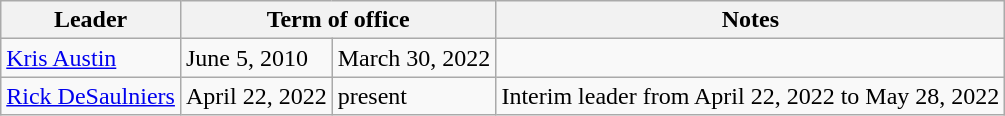<table class="wikitable">
<tr>
<th>Leader</th>
<th colspan="2">Term of office</th>
<th>Notes</th>
</tr>
<tr>
<td><a href='#'>Kris Austin</a></td>
<td>June 5, 2010</td>
<td>March 30, 2022</td>
<td></td>
</tr>
<tr>
<td><a href='#'>Rick DeSaulniers</a></td>
<td>April 22, 2022</td>
<td>present</td>
<td>Interim leader from April 22, 2022 to May 28, 2022</td>
</tr>
</table>
